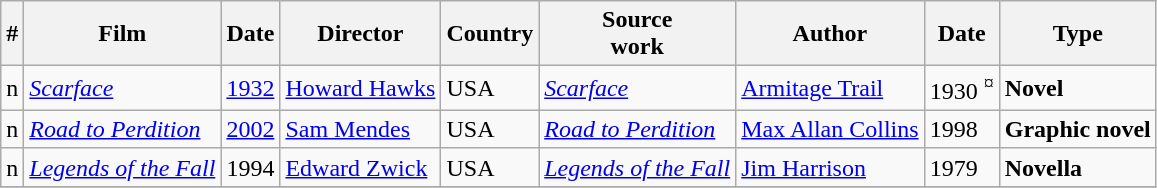<table class="wikitable">
<tr>
<th>#</th>
<th>Film</th>
<th>Date</th>
<th>Director</th>
<th>Country</th>
<th>Source<br>work</th>
<th>Author</th>
<th>Date</th>
<th>Type</th>
</tr>
<tr>
<td>n</td>
<td><em><a href='#'>Scarface</a></em> </td>
<td><a href='#'>1932</a></td>
<td><a href='#'>Howard Hawks</a></td>
<td>USA</td>
<td><em><a href='#'>Scarface</a></em></td>
<td><a href='#'>Armitage Trail</a></td>
<td>1930 <sup>¤</sup></td>
<td><strong>Novel</strong></td>
</tr>
<tr>
<td>n</td>
<td><em><a href='#'>Road to Perdition</a></em></td>
<td><a href='#'>2002</a></td>
<td><a href='#'>Sam Mendes</a></td>
<td>USA</td>
<td><em><a href='#'>Road to Perdition</a></em></td>
<td><a href='#'>Max Allan Collins</a></td>
<td>1998</td>
<td><strong>Graphic novel</strong></td>
</tr>
<tr>
<td>n</td>
<td><em><a href='#'>Legends of the Fall</a></em></td>
<td>1994</td>
<td><a href='#'>Edward Zwick</a></td>
<td>USA</td>
<td><em><a href='#'>Legends of the Fall</a></em></td>
<td><a href='#'>Jim Harrison</a></td>
<td>1979</td>
<td><strong>Novella</strong></td>
</tr>
<tr>
</tr>
</table>
